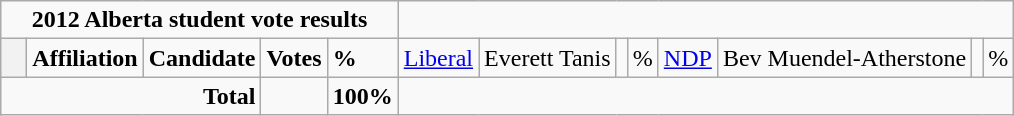<table class="wikitable">
<tr>
<td colspan="5" align=center><strong>2012 Alberta student vote results</strong></td>
</tr>
<tr>
<th style="width: 10px;"></th>
<td><strong>Affiliation</strong></td>
<td><strong>Candidate</strong></td>
<td><strong>Votes</strong></td>
<td><strong>%</strong><br>

</td>
<td><a href='#'>Liberal</a></td>
<td>Everett Tanis</td>
<td></td>
<td>%<br></td>
<td><a href='#'>NDP</a></td>
<td>Bev Muendel-Atherstone</td>
<td></td>
<td>%</td>
</tr>
<tr>
<td colspan="3" align="right"><strong>Total</strong></td>
<td></td>
<td><strong>100%</strong></td>
</tr>
</table>
